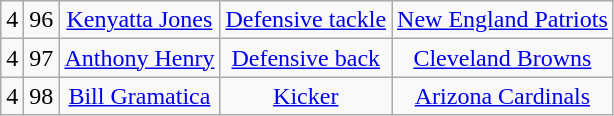<table class="wikitable" style="text-align:center">
<tr>
<td>4</td>
<td>96</td>
<td><a href='#'>Kenyatta Jones</a></td>
<td><a href='#'>Defensive tackle</a></td>
<td><a href='#'>New England Patriots</a></td>
</tr>
<tr>
<td>4</td>
<td>97</td>
<td><a href='#'>Anthony Henry</a></td>
<td><a href='#'>Defensive back</a></td>
<td><a href='#'>Cleveland Browns</a></td>
</tr>
<tr>
<td>4</td>
<td>98</td>
<td><a href='#'>Bill Gramatica</a></td>
<td><a href='#'>Kicker</a></td>
<td><a href='#'>Arizona Cardinals</a></td>
</tr>
</table>
